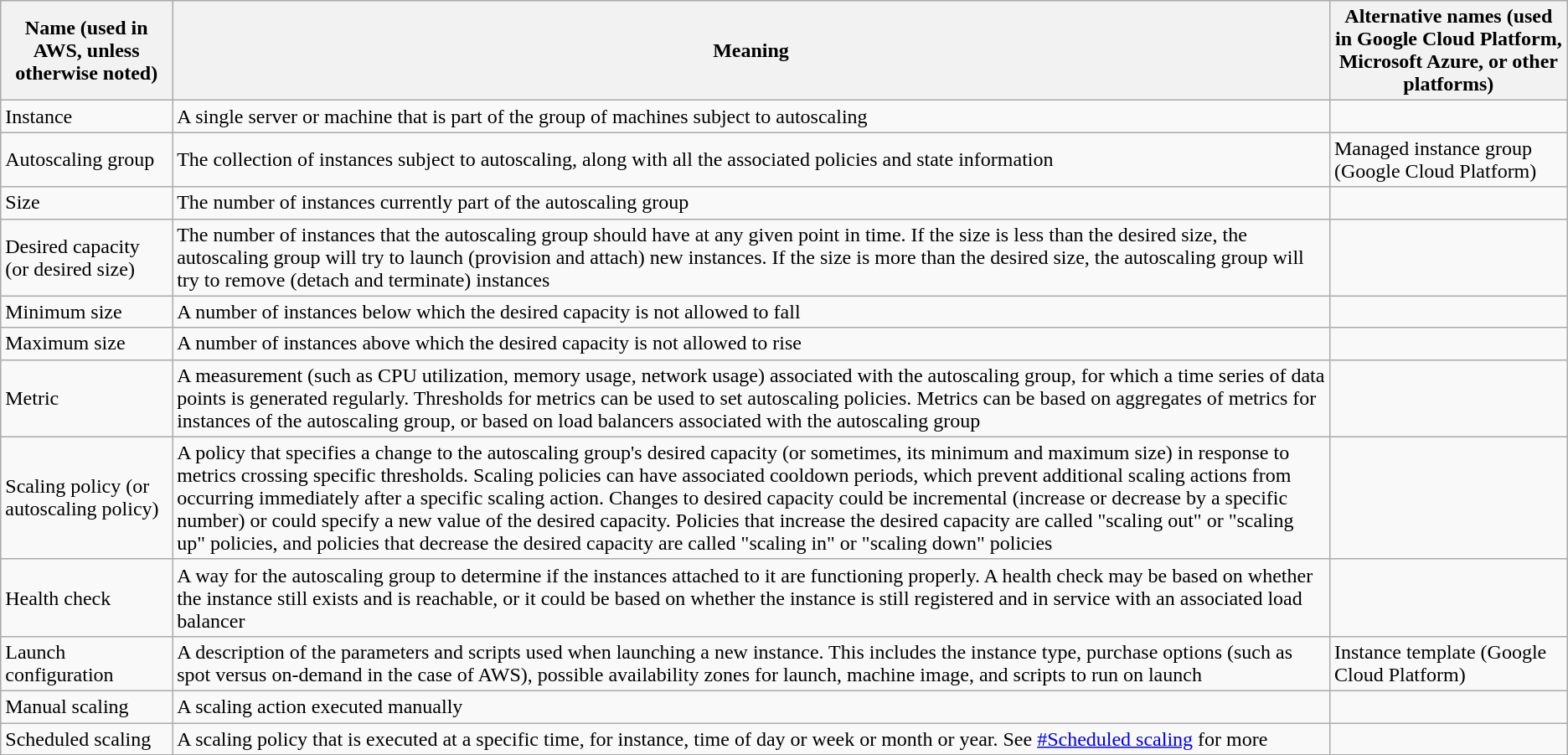<table class="wikitable" border="1">
<tr>
<th>Name (used in AWS, unless otherwise noted)</th>
<th>Meaning</th>
<th>Alternative names (used in Google Cloud Platform, Microsoft Azure, or other platforms)</th>
</tr>
<tr>
<td>Instance</td>
<td>A single server or machine that is part of the group of machines subject to autoscaling</td>
<td></td>
</tr>
<tr>
<td>Autoscaling group</td>
<td>The collection of instances subject to autoscaling, along with all the associated policies and state information</td>
<td>Managed instance group (Google Cloud Platform)</td>
</tr>
<tr>
<td>Size</td>
<td>The number of instances currently part of the autoscaling group</td>
<td></td>
</tr>
<tr>
<td>Desired capacity (or desired size)</td>
<td>The number of instances that the autoscaling group should have at any given point in time. If the size is less than the desired size, the autoscaling group will try to launch (provision and attach) new instances. If the size is more than the desired size, the autoscaling group will try to remove (detach and terminate) instances</td>
<td></td>
</tr>
<tr>
<td>Minimum size</td>
<td>A number of instances below which the desired capacity is not allowed to fall</td>
<td></td>
</tr>
<tr>
<td>Maximum size</td>
<td>A number of instances above which the desired capacity is not allowed to rise</td>
<td></td>
</tr>
<tr>
<td>Metric</td>
<td>A measurement (such as CPU utilization, memory usage, network usage) associated with the autoscaling group, for which a time series of data points is generated regularly. Thresholds for metrics can be used to set autoscaling policies. Metrics can be based on aggregates of metrics for instances of the autoscaling group, or based on load balancers associated with the autoscaling group</td>
<td></td>
</tr>
<tr>
<td>Scaling policy (or autoscaling policy)</td>
<td>A policy that specifies a change to the autoscaling group's desired capacity (or sometimes, its minimum and maximum size) in response to metrics crossing specific thresholds. Scaling policies can have associated cooldown periods, which prevent additional scaling actions from occurring immediately after a specific scaling action. Changes to desired capacity could be incremental (increase or decrease by a specific number) or could specify a new value of the desired capacity. Policies that increase the desired capacity are called "scaling out" or "scaling up" policies, and policies that decrease the desired capacity are called "scaling in" or "scaling down" policies</td>
<td></td>
</tr>
<tr>
<td>Health check</td>
<td>A way for the autoscaling group to determine if the instances attached to it are functioning properly. A health check may be based on whether the instance still exists and is reachable, or it could be based on whether the instance is still registered and in service with an associated load balancer</td>
<td></td>
</tr>
<tr>
<td>Launch configuration</td>
<td>A description of the parameters and scripts used when launching a new instance. This includes the instance type, purchase options (such as spot versus on-demand in the case of AWS), possible availability zones for launch, machine image, and scripts to run on launch</td>
<td>Instance template (Google Cloud Platform)</td>
</tr>
<tr>
<td>Manual scaling</td>
<td>A scaling action executed manually</td>
<td></td>
</tr>
<tr>
<td>Scheduled scaling</td>
<td>A scaling policy that is executed at a specific time, for instance, time of day or week or month or year. See <a href='#'>#Scheduled scaling</a> for more</td>
<td></td>
</tr>
</table>
